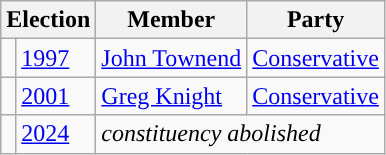<table class=wikitable>
<tr>
<th colspan="2">Election</th>
<th>Member</th>
<th>Party</th>
</tr>
<tr>
<td style="color:inherit;background-color: "></td>
<td><a href='#'>1997</a></td>
<td><a href='#'>John Townend</a></td>
<td><a href='#'>Conservative</a></td>
</tr>
<tr>
<td style="color:inherit;background-color: "></td>
<td><a href='#'>2001</a></td>
<td><a href='#'>Greg Knight</a></td>
<td><a href='#'>Conservative</a></td>
</tr>
<tr>
<td></td>
<td><a href='#'>2024</a></td>
<td colspan="2"><em>constituency abolished</em></td>
</tr>
</table>
